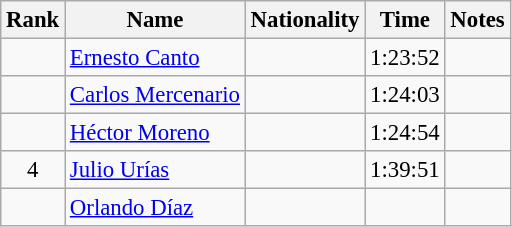<table class="wikitable sortable" style="text-align:center;font-size:95%">
<tr>
<th>Rank</th>
<th>Name</th>
<th>Nationality</th>
<th>Time</th>
<th>Notes</th>
</tr>
<tr>
<td></td>
<td align=left><a href='#'>Ernesto Canto</a></td>
<td align=left></td>
<td>1:23:52</td>
<td></td>
</tr>
<tr>
<td></td>
<td align=left><a href='#'>Carlos Mercenario</a></td>
<td align=left></td>
<td>1:24:03</td>
<td></td>
</tr>
<tr>
<td></td>
<td align=left><a href='#'>Héctor Moreno</a></td>
<td align=left></td>
<td>1:24:54</td>
<td></td>
</tr>
<tr>
<td>4</td>
<td align=left><a href='#'>Julio Urías</a></td>
<td align=left></td>
<td>1:39:51</td>
<td></td>
</tr>
<tr>
<td></td>
<td align=left><a href='#'>Orlando Díaz</a></td>
<td align=left></td>
<td></td>
<td></td>
</tr>
</table>
